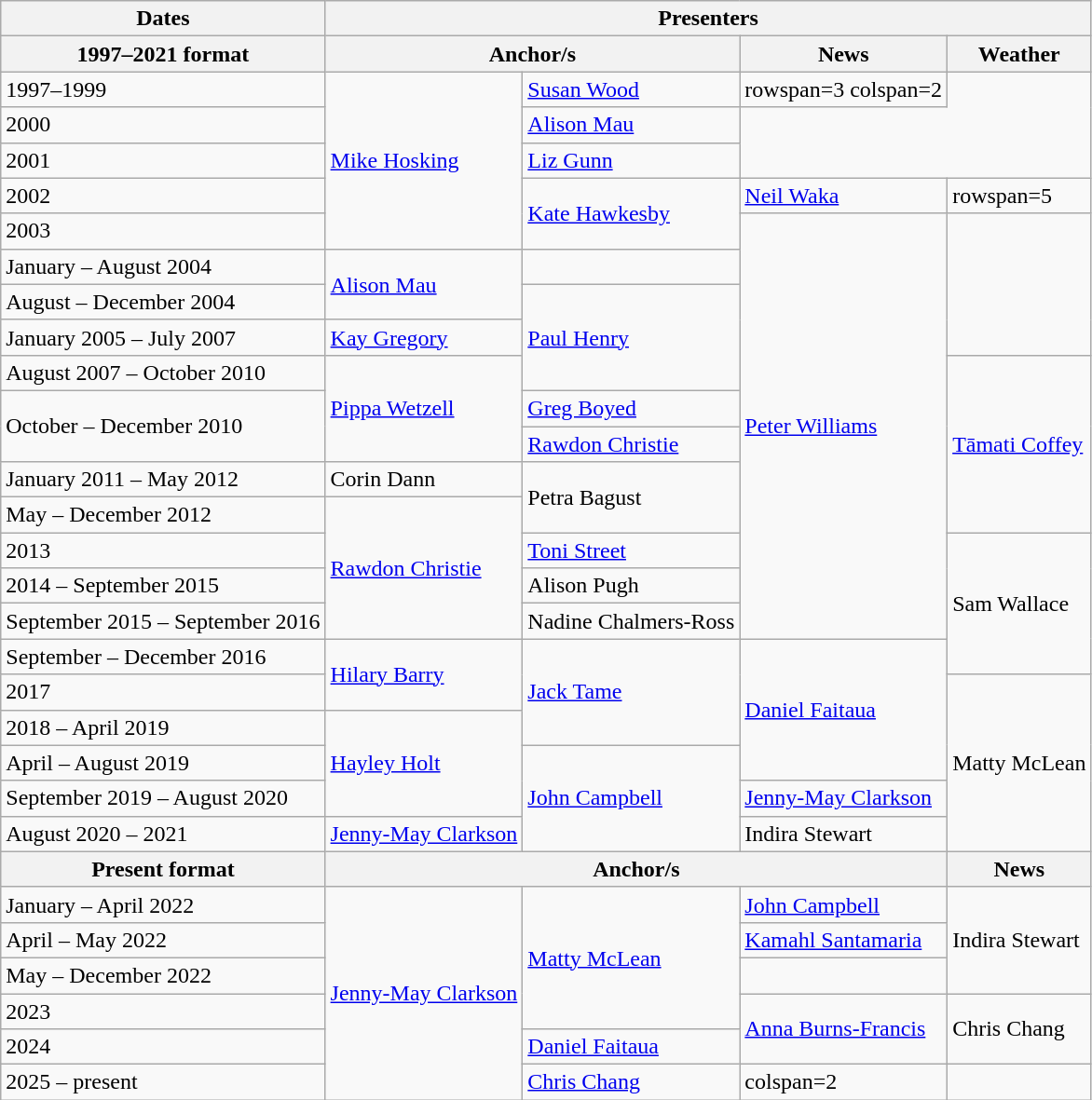<table class="wikitable">
<tr>
<th>Dates</th>
<th colspan="4">Presenters</th>
</tr>
<tr>
<th>1997–2021 format</th>
<th colspan="2">Anchor/s</th>
<th>News</th>
<th>Weather</th>
</tr>
<tr>
<td>1997–1999</td>
<td rowspan="5"><a href='#'>Mike Hosking</a></td>
<td><a href='#'>Susan Wood</a></td>
<td>rowspan=3 colspan=2 </td>
</tr>
<tr>
<td>2000</td>
<td><a href='#'>Alison Mau</a></td>
</tr>
<tr>
<td>2001</td>
<td><a href='#'>Liz Gunn</a></td>
</tr>
<tr>
<td>2002</td>
<td rowspan="2"><a href='#'>Kate Hawkesby</a></td>
<td><a href='#'>Neil Waka</a></td>
<td>rowspan=5 </td>
</tr>
<tr>
<td>2003</td>
<td rowspan="12"><a href='#'>Peter Williams</a></td>
</tr>
<tr>
<td>January – August 2004</td>
<td rowspan="2"><a href='#'>Alison Mau</a></td>
<td></td>
</tr>
<tr>
<td>August – December 2004</td>
<td rowspan="3"><a href='#'>Paul Henry</a></td>
</tr>
<tr>
<td>January 2005 – July 2007</td>
<td><a href='#'>Kay Gregory</a></td>
</tr>
<tr>
<td>August 2007 – October 2010</td>
<td rowspan="3"><a href='#'>Pippa Wetzell</a></td>
<td rowspan="5"><a href='#'>Tāmati Coffey</a></td>
</tr>
<tr>
<td rowspan="2">October – December 2010</td>
<td><a href='#'>Greg Boyed</a></td>
</tr>
<tr>
<td><a href='#'>Rawdon Christie</a></td>
</tr>
<tr>
<td>January 2011 – May 2012</td>
<td>Corin Dann</td>
<td rowspan="2">Petra Bagust</td>
</tr>
<tr>
<td>May – December 2012</td>
<td rowspan="4"><a href='#'>Rawdon Christie</a></td>
</tr>
<tr>
<td>2013</td>
<td><a href='#'>Toni Street</a></td>
<td rowspan="4">Sam Wallace</td>
</tr>
<tr>
<td>2014 – September 2015</td>
<td>Alison Pugh</td>
</tr>
<tr>
<td>September 2015 – September 2016</td>
<td>Nadine Chalmers-Ross</td>
</tr>
<tr>
<td>September – December 2016</td>
<td rowspan="2"><a href='#'>Hilary Barry</a></td>
<td rowspan="3"><a href='#'>Jack Tame</a></td>
<td rowspan="4"><a href='#'>Daniel Faitaua</a></td>
</tr>
<tr>
<td>2017</td>
<td rowspan="5">Matty McLean</td>
</tr>
<tr>
<td>2018 – April 2019</td>
<td rowspan="3"><a href='#'>Hayley Holt</a></td>
</tr>
<tr>
<td>April – August 2019</td>
<td rowspan="3"><a href='#'>John Campbell</a></td>
</tr>
<tr>
<td>September 2019 – August 2020</td>
<td><a href='#'>Jenny-May Clarkson</a></td>
</tr>
<tr>
<td>August 2020 – 2021</td>
<td><a href='#'>Jenny-May Clarkson</a></td>
<td>Indira Stewart</td>
</tr>
<tr>
<th>Present format</th>
<th colspan="3">Anchor/s</th>
<th>News</th>
</tr>
<tr>
<td>January – April 2022</td>
<td rowspan="6"><a href='#'>Jenny-May Clarkson</a></td>
<td rowspan="4"><a href='#'>Matty McLean</a></td>
<td><a href='#'>John Campbell</a></td>
<td rowspan="3">Indira Stewart</td>
</tr>
<tr>
<td>April – May 2022</td>
<td><a href='#'>Kamahl Santamaria</a></td>
</tr>
<tr>
<td>May – December 2022</td>
<td></td>
</tr>
<tr>
<td>2023</td>
<td rowspan="2"><a href='#'>Anna Burns-Francis</a></td>
<td rowspan="2">Chris Chang</td>
</tr>
<tr>
<td>2024</td>
<td><a href='#'>Daniel Faitaua</a></td>
</tr>
<tr>
<td>2025 – present</td>
<td><a href='#'>Chris Chang</a></td>
<td>colspan=2 </td>
</tr>
</table>
